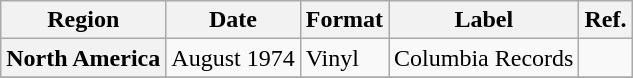<table class="wikitable plainrowheaders">
<tr>
<th scope="col">Region</th>
<th scope="col">Date</th>
<th scope="col">Format</th>
<th scope="col">Label</th>
<th scope="col">Ref.</th>
</tr>
<tr>
<th scope="row">North America</th>
<td>August 1974</td>
<td>Vinyl</td>
<td>Columbia Records</td>
<td></td>
</tr>
<tr>
</tr>
</table>
